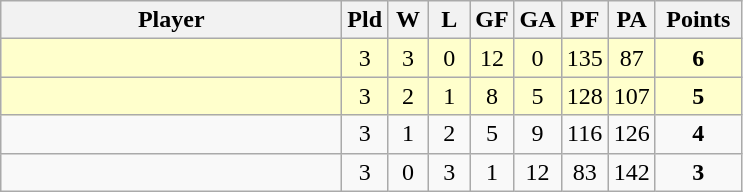<table class=wikitable style="text-align:center">
<tr>
<th width=220>Player</th>
<th width=20>Pld</th>
<th width=20>W</th>
<th width=20>L</th>
<th width=20>GF</th>
<th width=20>GA</th>
<th width=20>PF</th>
<th width=20>PA</th>
<th width=50>Points</th>
</tr>
<tr bgcolor=#ffffcc>
<td align=left></td>
<td>3</td>
<td>3</td>
<td>0</td>
<td>12</td>
<td>0</td>
<td>135</td>
<td>87</td>
<td><strong>6</strong></td>
</tr>
<tr bgcolor=#ffffcc>
<td align=left></td>
<td>3</td>
<td>2</td>
<td>1</td>
<td>8</td>
<td>5</td>
<td>128</td>
<td>107</td>
<td><strong>5</strong></td>
</tr>
<tr>
<td align=left></td>
<td>3</td>
<td>1</td>
<td>2</td>
<td>5</td>
<td>9</td>
<td>116</td>
<td>126</td>
<td><strong>4</strong></td>
</tr>
<tr>
<td align=left></td>
<td>3</td>
<td>0</td>
<td>3</td>
<td>1</td>
<td>12</td>
<td>83</td>
<td>142</td>
<td><strong>3</strong></td>
</tr>
</table>
